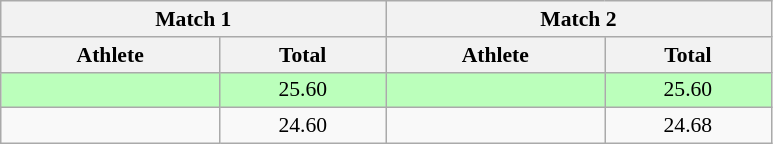<table class="wikitable" style="font-size:90%; text-align:center;">
<tr>
<th colspan=2 width=250>Match 1</th>
<th colspan=2 width=250>Match 2</th>
</tr>
<tr>
<th>Athlete</th>
<th>Total</th>
<th>Athlete</th>
<th>Total</th>
</tr>
<tr bgcolor=bbffbb>
<td align=left></td>
<td>25.60</td>
<td align=left></td>
<td>25.60</td>
</tr>
<tr>
<td align=left></td>
<td>24.60</td>
<td align=left></td>
<td>24.68</td>
</tr>
</table>
